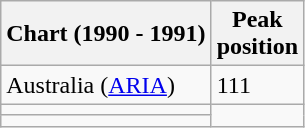<table class="wikitable sortable">
<tr>
<th>Chart (1990 - 1991)</th>
<th>Peak<br>position</th>
</tr>
<tr>
<td>Australia (<a href='#'>ARIA</a>)</td>
<td>111</td>
</tr>
<tr>
<td></td>
</tr>
<tr>
<td></td>
</tr>
</table>
